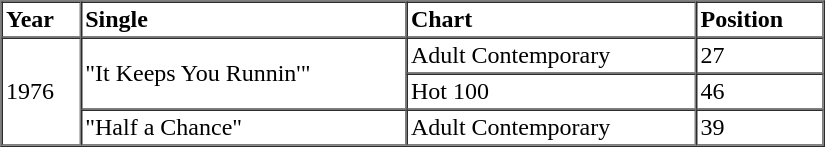<table border="1" cellspacing="0" cellpadding="2" style="width:550px;">
<tr>
<th align="left">Year</th>
<th align="left">Single</th>
<th align="left">Chart</th>
<th align="left">Position</th>
</tr>
<tr>
<td align="left" rowspan="3">1976</td>
<td align="left" rowspan="2">"It Keeps You Runnin'"</td>
<td align="left">Adult Contemporary</td>
<td align="left">27</td>
</tr>
<tr>
<td align="left">Hot 100</td>
<td align="left">46</td>
</tr>
<tr>
<td align="left">"Half a Chance"</td>
<td align="left">Adult Contemporary</td>
<td align="left">39</td>
</tr>
</table>
